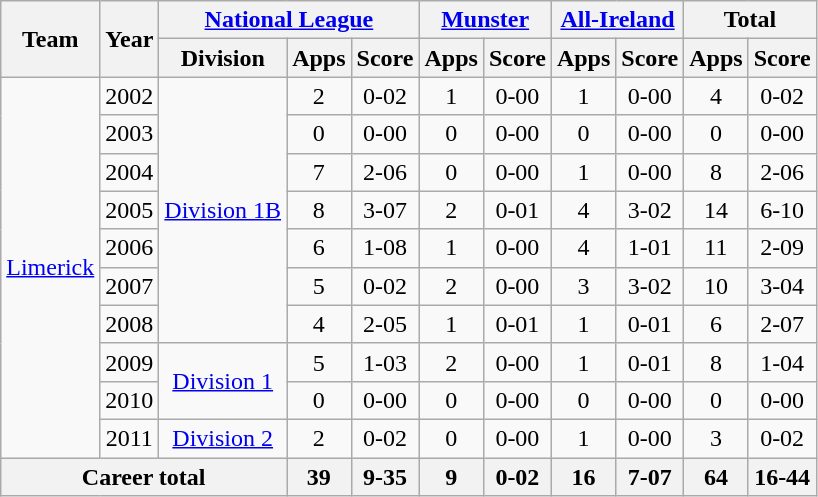<table class="wikitable" style="text-align:center">
<tr>
<th rowspan="2">Team</th>
<th rowspan="2">Year</th>
<th colspan="3"><a href='#'>National League</a></th>
<th colspan="2"><a href='#'>Munster</a></th>
<th colspan="2"><a href='#'>All-Ireland</a></th>
<th colspan="2">Total</th>
</tr>
<tr>
<th>Division</th>
<th>Apps</th>
<th>Score</th>
<th>Apps</th>
<th>Score</th>
<th>Apps</th>
<th>Score</th>
<th>Apps</th>
<th>Score</th>
</tr>
<tr>
<td rowspan="10"><a href='#'>Limerick</a></td>
<td>2002</td>
<td rowspan="7"><a href='#'>Division 1B</a></td>
<td>2</td>
<td>0-02</td>
<td>1</td>
<td>0-00</td>
<td>1</td>
<td>0-00</td>
<td>4</td>
<td>0-02</td>
</tr>
<tr>
<td>2003</td>
<td>0</td>
<td>0-00</td>
<td>0</td>
<td>0-00</td>
<td>0</td>
<td>0-00</td>
<td>0</td>
<td>0-00</td>
</tr>
<tr>
<td>2004</td>
<td>7</td>
<td>2-06</td>
<td>0</td>
<td>0-00</td>
<td>1</td>
<td>0-00</td>
<td>8</td>
<td>2-06</td>
</tr>
<tr>
<td>2005</td>
<td>8</td>
<td>3-07</td>
<td>2</td>
<td>0-01</td>
<td>4</td>
<td>3-02</td>
<td>14</td>
<td>6-10</td>
</tr>
<tr>
<td>2006</td>
<td>6</td>
<td>1-08</td>
<td>1</td>
<td>0-00</td>
<td>4</td>
<td>1-01</td>
<td>11</td>
<td>2-09</td>
</tr>
<tr>
<td>2007</td>
<td>5</td>
<td>0-02</td>
<td>2</td>
<td>0-00</td>
<td>3</td>
<td>3-02</td>
<td>10</td>
<td>3-04</td>
</tr>
<tr>
<td>2008</td>
<td>4</td>
<td>2-05</td>
<td>1</td>
<td>0-01</td>
<td>1</td>
<td>0-01</td>
<td>6</td>
<td>2-07</td>
</tr>
<tr>
<td>2009</td>
<td rowspan="2"><a href='#'>Division 1</a></td>
<td>5</td>
<td>1-03</td>
<td>2</td>
<td>0-00</td>
<td>1</td>
<td>0-01</td>
<td>8</td>
<td>1-04</td>
</tr>
<tr>
<td>2010</td>
<td>0</td>
<td>0-00</td>
<td>0</td>
<td>0-00</td>
<td>0</td>
<td>0-00</td>
<td>0</td>
<td>0-00</td>
</tr>
<tr>
<td>2011</td>
<td rowspan="1"><a href='#'>Division 2</a></td>
<td>2</td>
<td>0-02</td>
<td>0</td>
<td>0-00</td>
<td>1</td>
<td>0-00</td>
<td>3</td>
<td>0-02</td>
</tr>
<tr>
<th colspan="3">Career total</th>
<th>39</th>
<th>9-35</th>
<th>9</th>
<th>0-02</th>
<th>16</th>
<th>7-07</th>
<th>64</th>
<th>16-44</th>
</tr>
</table>
